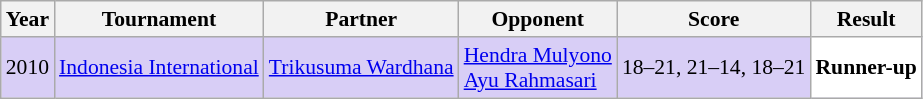<table class="sortable wikitable" style="font-size: 90%">
<tr>
<th>Year</th>
<th>Tournament</th>
<th>Partner</th>
<th>Opponent</th>
<th>Score</th>
<th>Result</th>
</tr>
<tr style="background:#D8CEF6">
<td align="center">2010</td>
<td align="left"><a href='#'>Indonesia International</a></td>
<td align="left"> <a href='#'>Trikusuma Wardhana</a></td>
<td align="left"> <a href='#'>Hendra Mulyono</a> <br>  <a href='#'>Ayu Rahmasari</a></td>
<td align="left">18–21, 21–14, 18–21</td>
<td style="text-align:left; background:white"> <strong>Runner-up</strong></td>
</tr>
</table>
